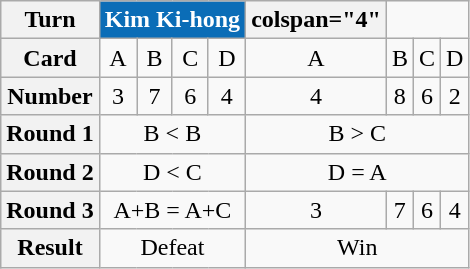<table class="wikitable" style="text-align:center">
<tr>
<th>Turn</th>
<th colspan="4" style="background-color:#0B6DB7; color:white">Kim Ki-hong</th>
<th>colspan="4"  </th>
</tr>
<tr>
<th>Card</th>
<td>A</td>
<td>B</td>
<td>C</td>
<td>D</td>
<td>A</td>
<td>B</td>
<td>C</td>
<td>D</td>
</tr>
<tr>
<th>Number</th>
<td>3</td>
<td>7</td>
<td>6</td>
<td>4</td>
<td>4</td>
<td>8</td>
<td>6</td>
<td>2</td>
</tr>
<tr>
<th>Round 1</th>
<td colspan="4">B < B</td>
<td colspan="4">B > C</td>
</tr>
<tr>
<th>Round 2</th>
<td colspan="4">D < C</td>
<td colspan="4">D = A</td>
</tr>
<tr>
<th>Round 3</th>
<td colspan="4">A+B = A+C</td>
<td>3</td>
<td>7</td>
<td>6</td>
<td>4</td>
</tr>
<tr>
<th>Result</th>
<td colspan="4">Defeat</td>
<td colspan="4">Win</td>
</tr>
</table>
